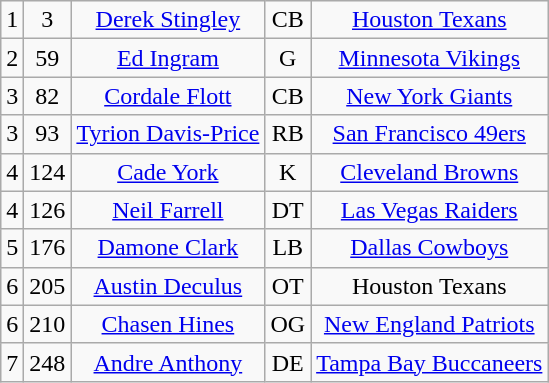<table class="wikitable" style="text-align:center">
<tr>
<td>1</td>
<td>3</td>
<td><a href='#'>Derek Stingley</a></td>
<td>CB</td>
<td><a href='#'>Houston Texans</a></td>
</tr>
<tr>
<td>2</td>
<td>59</td>
<td><a href='#'>Ed Ingram</a></td>
<td>G</td>
<td><a href='#'>Minnesota Vikings</a></td>
</tr>
<tr>
<td>3</td>
<td>82</td>
<td><a href='#'>Cordale Flott</a></td>
<td>CB</td>
<td><a href='#'>New York Giants</a></td>
</tr>
<tr>
<td>3</td>
<td>93</td>
<td><a href='#'>Tyrion Davis-Price</a></td>
<td>RB</td>
<td><a href='#'>San Francisco 49ers</a></td>
</tr>
<tr>
<td>4</td>
<td>124</td>
<td><a href='#'>Cade York</a></td>
<td>K</td>
<td><a href='#'>Cleveland Browns</a></td>
</tr>
<tr>
<td>4</td>
<td>126</td>
<td><a href='#'>Neil Farrell</a></td>
<td>DT</td>
<td><a href='#'>Las Vegas Raiders</a></td>
</tr>
<tr>
<td>5</td>
<td>176</td>
<td><a href='#'>Damone Clark</a></td>
<td>LB</td>
<td><a href='#'>Dallas Cowboys</a></td>
</tr>
<tr>
<td>6</td>
<td>205</td>
<td><a href='#'>Austin Deculus</a></td>
<td>OT</td>
<td>Houston Texans</td>
</tr>
<tr>
<td>6</td>
<td>210</td>
<td><a href='#'>Chasen Hines</a></td>
<td>OG</td>
<td><a href='#'>New England Patriots</a></td>
</tr>
<tr>
<td>7</td>
<td>248</td>
<td><a href='#'>Andre Anthony</a></td>
<td>DE</td>
<td><a href='#'>Tampa Bay Buccaneers</a></td>
</tr>
</table>
